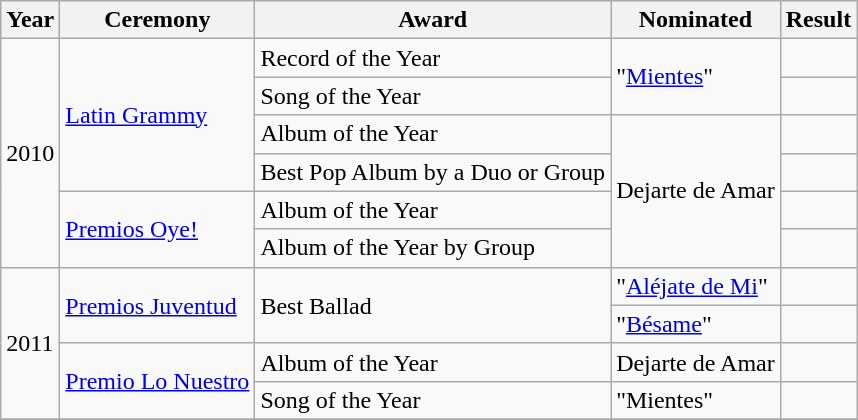<table class="wikitable">
<tr>
<th>Year</th>
<th>Ceremony</th>
<th>Award</th>
<th>Nominated</th>
<th>Result</th>
</tr>
<tr>
<td rowspan="6">2010</td>
<td rowspan="4"><a href='#'>Latin Grammy</a></td>
<td>Record of the Year</td>
<td rowspan="2">"<a href='#'>Mientes</a>"</td>
<td></td>
</tr>
<tr>
<td>Song of the Year</td>
<td></td>
</tr>
<tr>
<td>Album of the Year</td>
<td rowspan="4">Dejarte de Amar</td>
<td></td>
</tr>
<tr>
<td>Best Pop Album by a Duo or Group</td>
<td></td>
</tr>
<tr>
<td rowspan="2"><a href='#'>Premios Oye!</a></td>
<td>Album of the Year</td>
<td></td>
</tr>
<tr>
<td>Album of the Year by Group</td>
<td></td>
</tr>
<tr>
<td rowspan="4">2011</td>
<td rowspan="2"><a href='#'>Premios Juventud</a></td>
<td rowspan="2">Best Ballad</td>
<td>"<a href='#'>Aléjate de Mi</a>"</td>
<td></td>
</tr>
<tr>
<td>"<a href='#'>Bésame</a>"</td>
<td></td>
</tr>
<tr>
<td rowspan="2"><a href='#'>Premio Lo Nuestro</a></td>
<td>Album of the Year</td>
<td>Dejarte de Amar</td>
<td></td>
</tr>
<tr>
<td>Song of the Year</td>
<td>"Mientes"</td>
<td></td>
</tr>
<tr>
</tr>
</table>
